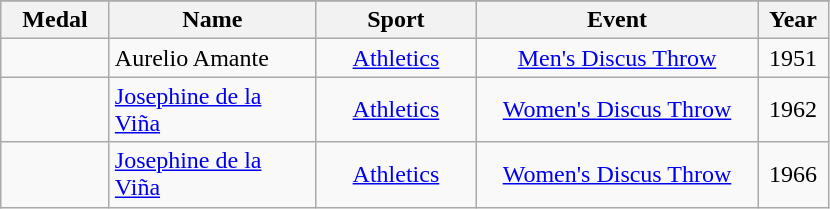<table class="wikitable"  style="font-size:100%;  text-align:center;">
<tr>
</tr>
<tr>
<th width="65">Medal</th>
<th width="130">Name</th>
<th width="100">Sport</th>
<th width="180">Event</th>
<th width="40">Year</th>
</tr>
<tr>
<td></td>
<td align=left>Aurelio Amante</td>
<td><a href='#'>Athletics</a></td>
<td><a href='#'>Men's Discus Throw</a></td>
<td>1951</td>
</tr>
<tr>
<td></td>
<td align=left><a href='#'>Josephine de la Viña</a></td>
<td><a href='#'>Athletics</a></td>
<td><a href='#'>Women's Discus Throw</a></td>
<td>1962</td>
</tr>
<tr>
<td></td>
<td align=left><a href='#'>Josephine de la Viña</a></td>
<td><a href='#'>Athletics</a></td>
<td><a href='#'>Women's Discus Throw</a></td>
<td>1966</td>
</tr>
</table>
